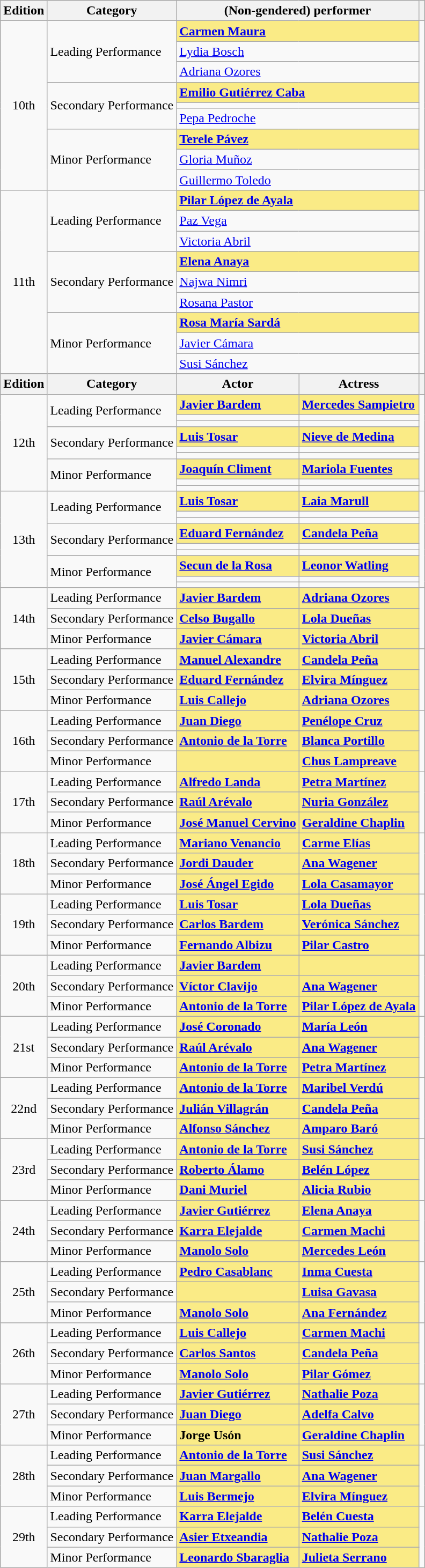<table class="wikitable">
<tr>
<th>Edition</th>
<th>Category</th>
<th colspan = "2">(Non-gendered) performer </th>
<th></th>
</tr>
<tr>
<td rowspan = "9" align = "center">10th</td>
<td rowspan = "3">Leading Performance</td>
<td style="background:#FAEB86" colspan = "2"><strong><a href='#'>Carmen Maura</a></strong> </td>
<td align = "center" rowspan = "9"></td>
</tr>
<tr>
<td colspan = "2"><a href='#'>Lydia Bosch</a> </td>
</tr>
<tr>
<td colspan = "2"><a href='#'>Adriana Ozores</a> </td>
</tr>
<tr>
<td rowspan = "3">Secondary Performance</td>
<td style="background:#FAEB86" colspan = "2"><strong><a href='#'>Emilio Gutiérrez Caba</a></strong> </td>
</tr>
<tr>
<td colspan = "2"> </td>
</tr>
<tr>
<td colspan = "2"><a href='#'>Pepa Pedroche</a> </td>
</tr>
<tr>
<td rowspan = "3">Minor Performance</td>
<td style="background:#FAEB86" colspan = "2"><strong><a href='#'>Terele Pávez</a></strong> </td>
</tr>
<tr>
<td colspan = "2"><a href='#'>Gloria Muñoz</a> </td>
</tr>
<tr>
<td colspan = "2"><a href='#'>Guillermo Toledo</a> </td>
</tr>
<tr>
<td rowspan = "9" align = "center">11th</td>
<td rowspan = "3">Leading Performance</td>
<td style="background:#FAEB86" colspan = "2"><strong><a href='#'>Pilar López de Ayala</a></strong> </td>
<td align = "center" rowspan = "9"></td>
</tr>
<tr>
<td colspan = "2"><a href='#'>Paz Vega</a> </td>
</tr>
<tr>
<td colspan = "2"><a href='#'>Victoria Abril</a> </td>
</tr>
<tr>
<td rowspan = "3">Secondary Performance</td>
<td style="background:#FAEB86" colspan = "2"><strong><a href='#'>Elena Anaya</a></strong> </td>
</tr>
<tr>
<td colspan = "2"><a href='#'>Najwa Nimri</a> </td>
</tr>
<tr>
<td colspan = "2"><a href='#'>Rosana Pastor</a> </td>
</tr>
<tr>
<td rowspan = "3">Minor Performance</td>
<td style="background:#FAEB86" colspan = "2"><strong><a href='#'>Rosa María Sardá</a></strong> </td>
</tr>
<tr>
<td colspan = "2"><a href='#'>Javier Cámara</a> </td>
</tr>
<tr>
<td colspan = "2"><a href='#'>Susi Sánchez</a> </td>
</tr>
<tr>
<th>Edition</th>
<th>Category</th>
<th>Actor </th>
<th>Actress </th>
<th></th>
</tr>
<tr>
<td rowspan = "9" align = "center">12th</td>
<td rowspan = "3">Leading Performance</td>
<td style="background:#FAEB86"><strong><a href='#'>Javier Bardem</a></strong> </td>
<td style="background:#FAEB86"><strong><a href='#'>Mercedes Sampietro</a></strong> </td>
<td align = "center" rowspan = "9"></td>
</tr>
<tr>
<td></td>
<td></td>
</tr>
<tr>
<td></td>
<td></td>
</tr>
<tr>
<td rowspan = "3">Secondary Performance</td>
<td style="background:#FAEB86"><strong><a href='#'>Luis Tosar</a></strong> </td>
<td style="background:#FAEB86"><strong><a href='#'>Nieve de Medina</a></strong> </td>
</tr>
<tr>
<td></td>
<td></td>
</tr>
<tr>
<td></td>
<td></td>
</tr>
<tr>
<td rowspan = "3">Minor Performance</td>
<td style="background:#FAEB86"><strong><a href='#'>Joaquín Climent</a></strong> </td>
<td style="background:#FAEB86"><strong><a href='#'>Mariola Fuentes</a></strong> </td>
</tr>
<tr>
<td></td>
<td></td>
</tr>
<tr>
<td></td>
<td></td>
</tr>
<tr>
<td rowspan = "9" align = "center">13th</td>
<td rowspan = "3">Leading Performance</td>
<td style="background:#FAEB86"><strong><a href='#'>Luis Tosar</a></strong> </td>
<td style="background:#FAEB86"><strong><a href='#'>Laia Marull</a></strong> </td>
<td align = "center" rowspan = "9"></td>
</tr>
<tr>
<td></td>
<td></td>
</tr>
<tr>
<td></td>
<td></td>
</tr>
<tr>
<td rowspan = "3">Secondary Performance</td>
<td style="background:#FAEB86"><strong><a href='#'>Eduard Fernández</a></strong> </td>
<td style="background:#FAEB86"><strong><a href='#'>Candela Peña</a></strong> </td>
</tr>
<tr>
<td></td>
<td></td>
</tr>
<tr>
<td></td>
<td></td>
</tr>
<tr>
<td rowspan = "3">Minor Performance</td>
<td style="background:#FAEB86"><strong><a href='#'>Secun de la Rosa</a></strong> </td>
<td style="background:#FAEB86"><strong><a href='#'>Leonor Watling</a></strong> </td>
</tr>
<tr>
<td></td>
<td></td>
</tr>
<tr>
<td></td>
<td></td>
</tr>
<tr>
<td rowspan = "3" align = "center">14th</td>
<td>Leading Performance</td>
<td style="background:#FAEB86"><strong><a href='#'>Javier Bardem</a></strong> </td>
<td style="background:#FAEB86"><strong><a href='#'>Adriana Ozores</a></strong> </td>
<td align = "center" rowspan = "3"></td>
</tr>
<tr>
<td>Secondary Performance</td>
<td style="background:#FAEB86"><strong><a href='#'>Celso Bugallo</a></strong> </td>
<td style="background:#FAEB86"><strong><a href='#'>Lola Dueñas</a></strong> </td>
</tr>
<tr>
<td>Minor Performance</td>
<td style="background:#FAEB86"><strong><a href='#'>Javier Cámara</a></strong> </td>
<td style="background:#FAEB86"><strong><a href='#'>Victoria Abril</a></strong> </td>
</tr>
<tr>
<td rowspan = "3" align = "center">15th</td>
<td>Leading Performance</td>
<td style="background:#FAEB86"><strong><a href='#'>Manuel Alexandre</a></strong> </td>
<td style="background:#FAEB86"><strong><a href='#'>Candela Peña</a></strong> </td>
<td align = "center" rowspan = "3"></td>
</tr>
<tr>
<td>Secondary Performance</td>
<td style="background:#FAEB86"><strong><a href='#'>Eduard Fernández</a></strong> </td>
<td style="background:#FAEB86"><strong><a href='#'>Elvira Mínguez</a></strong> </td>
</tr>
<tr>
<td>Minor Performance</td>
<td style="background:#FAEB86"><strong><a href='#'>Luis Callejo</a></strong> </td>
<td style="background:#FAEB86"><strong><a href='#'>Adriana Ozores</a></strong> </td>
</tr>
<tr>
<td rowspan = "3" align = "center">16th</td>
<td>Leading Performance</td>
<td style="background:#FAEB86"><strong><a href='#'>Juan Diego</a></strong> </td>
<td style="background:#FAEB86"><strong><a href='#'>Penélope Cruz</a></strong> </td>
<td align = "center" rowspan = "3"></td>
</tr>
<tr>
<td>Secondary Performance</td>
<td style="background:#FAEB86"><strong><a href='#'>Antonio de la Torre</a></strong> </td>
<td style="background:#FAEB86"><strong><a href='#'>Blanca Portillo</a></strong> </td>
</tr>
<tr>
<td>Minor Performance</td>
<td style="background:#FAEB86"><strong></strong> </td>
<td style="background:#FAEB86"><strong><a href='#'>Chus Lampreave</a></strong> </td>
</tr>
<tr>
<td rowspan = "3" align = "center">17th</td>
<td>Leading Performance</td>
<td style="background:#FAEB86"><strong><a href='#'>Alfredo Landa</a></strong> </td>
<td style="background:#FAEB86"><strong><a href='#'>Petra Martínez</a></strong> </td>
<td align = "center" rowspan = "3"></td>
</tr>
<tr>
<td>Secondary Performance</td>
<td style="background:#FAEB86"><strong><a href='#'>Raúl Arévalo</a></strong> </td>
<td style="background:#FAEB86"><strong><a href='#'>Nuria González</a></strong> </td>
</tr>
<tr>
<td>Minor Performance</td>
<td style="background:#FAEB86"><strong><a href='#'>José Manuel Cervino</a></strong> </td>
<td style="background:#FAEB86"><strong><a href='#'>Geraldine Chaplin</a></strong> </td>
</tr>
<tr>
<td rowspan = "3" align = "center">18th</td>
<td>Leading Performance</td>
<td style="background:#FAEB86"><strong><a href='#'>Mariano Venancio</a></strong> </td>
<td style="background:#FAEB86"><strong><a href='#'>Carme Elías</a></strong> </td>
<td align = "center" rowspan = "3"></td>
</tr>
<tr>
<td>Secondary Performance</td>
<td style="background:#FAEB86"><strong><a href='#'>Jordi Dauder</a></strong> </td>
<td style="background:#FAEB86"><strong><a href='#'>Ana Wagener</a></strong> </td>
</tr>
<tr>
<td>Minor Performance</td>
<td style="background:#FAEB86"><strong><a href='#'>José Ángel Egido</a></strong> </td>
<td style="background:#FAEB86"><strong><a href='#'>Lola Casamayor</a></strong> </td>
</tr>
<tr>
<td rowspan = "3" align = "center">19th</td>
<td>Leading Performance</td>
<td style="background:#FAEB86"><strong><a href='#'>Luis Tosar</a></strong> </td>
<td style="background:#FAEB86"><strong><a href='#'>Lola Dueñas</a></strong> </td>
<td align = "center" rowspan = "3"></td>
</tr>
<tr>
<td>Secondary Performance</td>
<td style="background:#FAEB86"><strong><a href='#'>Carlos Bardem</a></strong> </td>
<td style="background:#FAEB86"><strong><a href='#'>Verónica Sánchez</a></strong> </td>
</tr>
<tr>
<td>Minor Performance</td>
<td style="background:#FAEB86"><strong><a href='#'>Fernando Albizu</a></strong> </td>
<td style="background:#FAEB86"><strong><a href='#'>Pilar Castro</a></strong> </td>
</tr>
<tr>
<td rowspan = "3" align = "center">20th</td>
<td>Leading Performance</td>
<td style="background:#FAEB86"><strong><a href='#'>Javier Bardem</a></strong> </td>
<td style="background:#FAEB86"><strong></strong> </td>
<td align = "center" rowspan = "3"></td>
</tr>
<tr>
<td>Secondary Performance</td>
<td style="background:#FAEB86"><strong><a href='#'>Víctor Clavijo</a></strong> </td>
<td style="background:#FAEB86"><strong><a href='#'>Ana Wagener</a></strong> </td>
</tr>
<tr>
<td>Minor Performance</td>
<td style="background:#FAEB86"><strong><a href='#'>Antonio de la Torre</a></strong> </td>
<td style="background:#FAEB86"><strong><a href='#'>Pilar López de Ayala</a></strong> </td>
</tr>
<tr>
<td rowspan = "3" align = "center">21st</td>
<td>Leading Performance</td>
<td style="background:#FAEB86"><strong><a href='#'>José Coronado</a></strong> </td>
<td style="background:#FAEB86"><strong><a href='#'>María León</a></strong> </td>
<td align = "center" rowspan = "3"></td>
</tr>
<tr>
<td>Secondary Performance</td>
<td style="background:#FAEB86"><strong><a href='#'>Raúl Arévalo</a></strong> </td>
<td style="background:#FAEB86"><strong><a href='#'>Ana Wagener</a></strong> </td>
</tr>
<tr>
<td>Minor Performance</td>
<td style="background:#FAEB86"><strong><a href='#'>Antonio de la Torre</a></strong> </td>
<td style="background:#FAEB86"><strong><a href='#'>Petra Martínez</a></strong> </td>
</tr>
<tr>
<td rowspan = "3" align = "center">22nd</td>
<td>Leading Performance</td>
<td style="background:#FAEB86"><strong><a href='#'>Antonio de la Torre</a></strong> </td>
<td style="background:#FAEB86"><strong><a href='#'>Maribel Verdú</a></strong> </td>
<td align = "center" rowspan = "3"></td>
</tr>
<tr>
<td>Secondary Performance</td>
<td style="background:#FAEB86"><strong><a href='#'>Julián Villagrán</a></strong> </td>
<td style="background:#FAEB86"><strong><a href='#'>Candela Peña</a></strong> </td>
</tr>
<tr>
<td>Minor Performance</td>
<td style="background:#FAEB86"><strong><a href='#'>Alfonso Sánchez</a></strong> </td>
<td style="background:#FAEB86"><strong><a href='#'>Amparo Baró</a></strong> </td>
</tr>
<tr>
<td rowspan = "3" align = "center">23rd</td>
<td>Leading Performance</td>
<td style="background:#FAEB86"><strong><a href='#'>Antonio de la Torre</a></strong> </td>
<td style="background:#FAEB86"><strong><a href='#'>Susi Sánchez</a></strong> </td>
<td align = "center" rowspan = "3"></td>
</tr>
<tr>
<td>Secondary Performance</td>
<td style="background:#FAEB86"><strong><a href='#'>Roberto Álamo</a></strong> </td>
<td style="background:#FAEB86"><strong><a href='#'>Belén López</a></strong> </td>
</tr>
<tr>
<td>Minor Performance</td>
<td style="background:#FAEB86"><strong><a href='#'>Dani Muriel</a></strong> </td>
<td style="background:#FAEB86"><strong><a href='#'>Alicia Rubio</a></strong> </td>
</tr>
<tr>
<td rowspan = "3" align = "center">24th</td>
<td rowspan = "1">Leading Performance</td>
<td style="background:#FAEB86"><strong><a href='#'>Javier Gutiérrez</a></strong> </td>
<td style="background:#FAEB86"><strong><a href='#'>Elena Anaya</a></strong> </td>
<td align = "center" rowspan = "3"></td>
</tr>
<tr>
<td rowspan = "1">Secondary Performance</td>
<td style="background:#FAEB86"><strong><a href='#'>Karra Elejalde</a></strong> </td>
<td style="background:#FAEB86"><strong><a href='#'>Carmen Machi</a></strong> </td>
</tr>
<tr>
<td rowspan = "1">Minor Performance</td>
<td style="background:#FAEB86"><strong><a href='#'>Manolo Solo</a></strong> </td>
<td style="background:#FAEB86"><strong><a href='#'>Mercedes León</a></strong> </td>
</tr>
<tr>
<td rowspan = "3" align = "center">25th</td>
<td>Leading Performance</td>
<td style="background:#FAEB86"><strong><a href='#'>Pedro Casablanc</a></strong> </td>
<td style="background:#FAEB86"><strong><a href='#'>Inma Cuesta</a></strong> </td>
<td align = "center" rowspan = "3"></td>
</tr>
<tr>
<td>Secondary Performance</td>
<td style="background:#FAEB86"><strong></strong> </td>
<td style="background:#FAEB86"><strong><a href='#'>Luisa Gavasa</a></strong> </td>
</tr>
<tr>
<td>Minor Performance</td>
<td style="background:#FAEB86"><strong><a href='#'>Manolo Solo</a></strong> </td>
<td style="background:#FAEB86"><strong><a href='#'>Ana Fernández</a></strong> </td>
</tr>
<tr>
<td rowspan = "3" align = "center">26th</td>
<td>Leading Performance</td>
<td style="background:#FAEB86"><strong><a href='#'>Luis Callejo</a></strong> </td>
<td style="background:#FAEB86"><strong><a href='#'>Carmen Machi</a></strong> </td>
<td align = "center" rowspan = "3"></td>
</tr>
<tr>
<td>Secondary Performance</td>
<td style="background:#FAEB86"><strong><a href='#'>Carlos Santos</a></strong> </td>
<td style="background:#FAEB86"><strong><a href='#'>Candela Peña</a></strong> </td>
</tr>
<tr>
<td>Minor Performance</td>
<td style="background:#FAEB86"><strong><a href='#'>Manolo Solo</a></strong> </td>
<td style="background:#FAEB86"><strong><a href='#'>Pilar Gómez</a></strong> </td>
</tr>
<tr>
<td rowspan = "3" align = "center">27th</td>
<td>Leading Performance</td>
<td style="background:#FAEB86"><strong><a href='#'>Javier Gutiérrez</a></strong> </td>
<td style="background:#FAEB86"><strong><a href='#'>Nathalie Poza</a></strong> </td>
<td align = "center" rowspan = "3"></td>
</tr>
<tr>
<td>Secondary Performance</td>
<td style="background:#FAEB86"><strong><a href='#'>Juan Diego</a></strong> </td>
<td style="background:#FAEB86"><strong><a href='#'>Adelfa Calvo</a></strong> </td>
</tr>
<tr>
<td>Minor Performance</td>
<td style="background:#FAEB86"><strong>Jorge Usón</strong> </td>
<td style="background:#FAEB86"><strong><a href='#'>Geraldine Chaplin</a></strong> </td>
</tr>
<tr>
<td rowspan = "3" align = "center">28th</td>
<td>Leading Performance</td>
<td style="background:#FAEB86"><strong><a href='#'>Antonio de la Torre</a></strong> </td>
<td style="background:#FAEB86"><strong><a href='#'>Susi Sánchez</a></strong> </td>
<td align = "center" rowspan = "3"></td>
</tr>
<tr>
<td>Secondary Performance</td>
<td style="background:#FAEB86"><strong><a href='#'>Juan Margallo</a></strong> </td>
<td style="background:#FAEB86"><strong><a href='#'>Ana Wagener</a></strong> </td>
</tr>
<tr>
<td>Minor Performance</td>
<td style="background:#FAEB86"><strong><a href='#'>Luis Bermejo</a></strong> </td>
<td style="background:#FAEB86"><strong><a href='#'>Elvira Mínguez</a></strong> </td>
</tr>
<tr>
<td rowspan = "3" align = "center">29th</td>
<td>Leading Performance</td>
<td style="background:#FAEB86"><strong><a href='#'>Karra Elejalde</a></strong> </td>
<td style="background:#FAEB86"><strong><a href='#'>Belén Cuesta</a></strong> </td>
<td align = "center" rowspan = "3"></td>
</tr>
<tr>
<td>Secondary Performance</td>
<td style="background:#FAEB86"><strong><a href='#'>Asier Etxeandia</a></strong> </td>
<td style="background:#FAEB86"><strong><a href='#'>Nathalie Poza</a></strong> </td>
</tr>
<tr>
<td>Minor Performance</td>
<td style="background:#FAEB86"><strong><a href='#'>Leonardo Sbaraglia</a></strong> </td>
<td style="background:#FAEB86"><strong><a href='#'>Julieta Serrano</a></strong> </td>
</tr>
</table>
